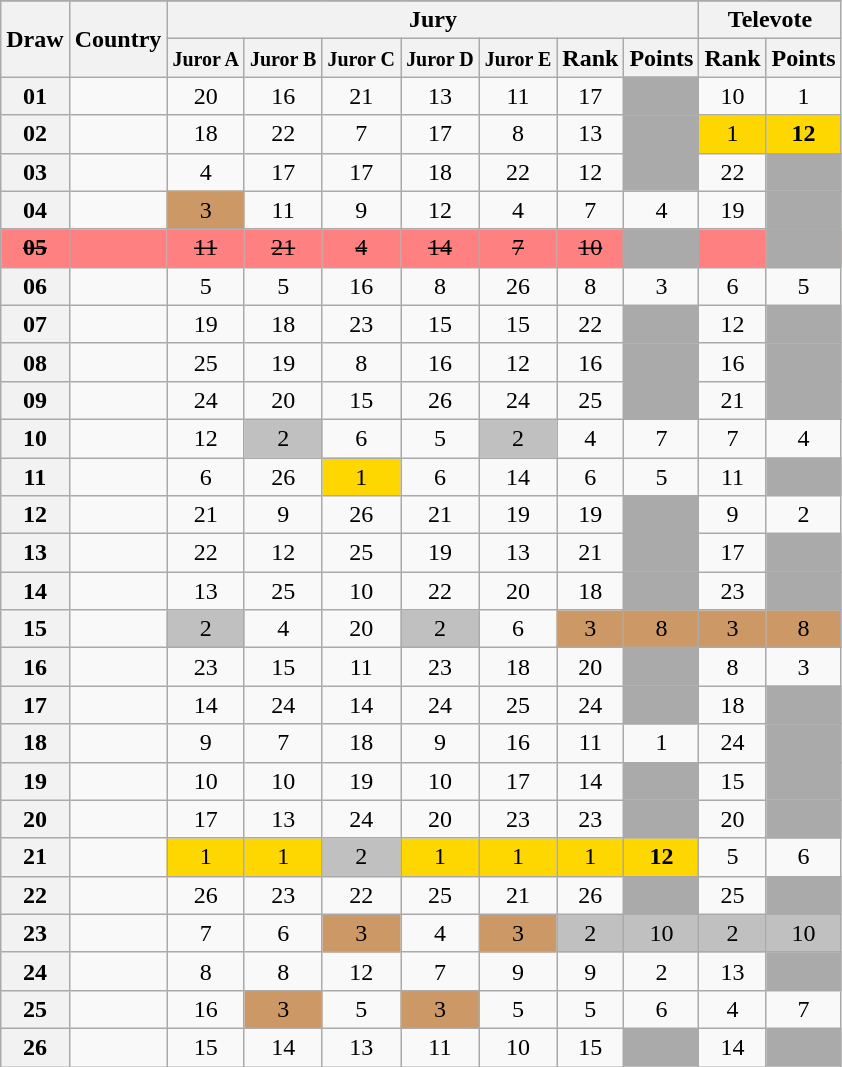<table class="sortable wikitable collapsible plainrowheaders" style="text-align:center;">
<tr>
</tr>
<tr>
<th scope="col" rowspan="2">Draw</th>
<th scope="col" rowspan="2">Country</th>
<th scope="col" colspan="7">Jury</th>
<th scope="col" colspan="2">Televote</th>
</tr>
<tr>
<th scope="col"><small>Juror A</small></th>
<th scope="col"><small>Juror B</small></th>
<th scope="col"><small>Juror C</small></th>
<th scope="col"><small>Juror D</small></th>
<th scope="col"><small>Juror E</small></th>
<th scope="col">Rank</th>
<th scope="col" class="unsortable">Points</th>
<th scope="col">Rank</th>
<th scope="col" class="unsortable">Points</th>
</tr>
<tr>
<th scope="row" style="text-align:center;">01</th>
<td style="text-align:left;"></td>
<td>20</td>
<td>16</td>
<td>21</td>
<td>13</td>
<td>11</td>
<td>17</td>
<td style="background:#AAAAAA;"></td>
<td>10</td>
<td>1</td>
</tr>
<tr>
<th scope="row" style="text-align:center;">02</th>
<td style="text-align:left;"></td>
<td>18</td>
<td>22</td>
<td>7</td>
<td>17</td>
<td>8</td>
<td>13</td>
<td style="background:#AAAAAA;"></td>
<td style="background:gold;">1</td>
<td style="background:gold;"><strong>12</strong></td>
</tr>
<tr>
<th scope="row" style="text-align:center;">03</th>
<td style="text-align:left;"></td>
<td>4</td>
<td>17</td>
<td>17</td>
<td>18</td>
<td>22</td>
<td>12</td>
<td style="background:#AAAAAA;"></td>
<td>22</td>
<td style="background:#AAAAAA;"></td>
</tr>
<tr>
<th scope="row" style="text-align:center;">04</th>
<td style="text-align:left;"></td>
<td style="background:#CC9966;">3</td>
<td>11</td>
<td>9</td>
<td>12</td>
<td>4</td>
<td>7</td>
<td>4</td>
<td>19</td>
<td style="background:#AAAAAA;"></td>
</tr>
<tr style="background:#FE8080">
<th scope="row" style="text-align:center; background:#FE8080"><s>05</s></th>
<td style="text-align:left;"><s></s> </td>
<td><s>11</s></td>
<td><s>21</s></td>
<td><s>4</s></td>
<td><s>14</s></td>
<td><s>7</s></td>
<td><s>10</s></td>
<td style="background:#AAAAAA;"></td>
<td></td>
<td style="background:#AAAAAA;"></td>
</tr>
<tr>
<th scope="row" style="text-align:center;">06</th>
<td style="text-align:left;"></td>
<td>5</td>
<td>5</td>
<td>16</td>
<td>8</td>
<td>26</td>
<td>8</td>
<td>3</td>
<td>6</td>
<td>5</td>
</tr>
<tr>
<th scope="row" style="text-align:center;">07</th>
<td style="text-align:left;"></td>
<td>19</td>
<td>18</td>
<td>23</td>
<td>15</td>
<td>15</td>
<td>22</td>
<td style="background:#AAAAAA;"></td>
<td>12</td>
<td style="background:#AAAAAA;"></td>
</tr>
<tr>
<th scope="row" style="text-align:center;">08</th>
<td style="text-align:left;"></td>
<td>25</td>
<td>19</td>
<td>8</td>
<td>16</td>
<td>12</td>
<td>16</td>
<td style="background:#AAAAAA;"></td>
<td>16</td>
<td style="background:#AAAAAA;"></td>
</tr>
<tr>
<th scope="row" style="text-align:center;">09</th>
<td style="text-align:left;"></td>
<td>24</td>
<td>20</td>
<td>15</td>
<td>26</td>
<td>24</td>
<td>25</td>
<td style="background:#AAAAAA;"></td>
<td>21</td>
<td style="background:#AAAAAA;"></td>
</tr>
<tr>
<th scope="row" style="text-align:center;">10</th>
<td style="text-align:left;"></td>
<td>12</td>
<td style="background:silver;">2</td>
<td>6</td>
<td>5</td>
<td style="background:silver;">2</td>
<td>4</td>
<td>7</td>
<td>7</td>
<td>4</td>
</tr>
<tr>
<th scope="row" style="text-align:center;">11</th>
<td style="text-align:left;"></td>
<td>6</td>
<td>26</td>
<td style="background:gold;">1</td>
<td>6</td>
<td>14</td>
<td>6</td>
<td>5</td>
<td>11</td>
<td style="background:#AAAAAA;"></td>
</tr>
<tr>
<th scope="row" style="text-align:center;">12</th>
<td style="text-align:left;"></td>
<td>21</td>
<td>9</td>
<td>26</td>
<td>21</td>
<td>19</td>
<td>19</td>
<td style="background:#AAAAAA;"></td>
<td>9</td>
<td>2</td>
</tr>
<tr>
<th scope="row" style="text-align:center;">13</th>
<td style="text-align:left;"></td>
<td>22</td>
<td>12</td>
<td>25</td>
<td>19</td>
<td>13</td>
<td>21</td>
<td style="background:#AAAAAA;"></td>
<td>17</td>
<td style="background:#AAAAAA;"></td>
</tr>
<tr>
<th scope="row" style="text-align:center;">14</th>
<td style="text-align:left;"></td>
<td>13</td>
<td>25</td>
<td>10</td>
<td>22</td>
<td>20</td>
<td>18</td>
<td style="background:#AAAAAA;"></td>
<td>23</td>
<td style="background:#AAAAAA;"></td>
</tr>
<tr>
<th scope="row" style="text-align:center;">15</th>
<td style="text-align:left;"></td>
<td style="background:silver;">2</td>
<td>4</td>
<td>20</td>
<td style="background:silver;">2</td>
<td>6</td>
<td style="background:#CC9966;">3</td>
<td style="background:#CC9966;">8</td>
<td style="background:#CC9966;">3</td>
<td style="background:#CC9966;">8</td>
</tr>
<tr>
<th scope="row" style="text-align:center;">16</th>
<td style="text-align:left;"></td>
<td>23</td>
<td>15</td>
<td>11</td>
<td>23</td>
<td>18</td>
<td>20</td>
<td style="background:#AAAAAA;"></td>
<td>8</td>
<td>3</td>
</tr>
<tr>
<th scope="row" style="text-align:center;">17</th>
<td style="text-align:left;"></td>
<td>14</td>
<td>24</td>
<td>14</td>
<td>24</td>
<td>25</td>
<td>24</td>
<td style="background:#AAAAAA;"></td>
<td>18</td>
<td style="background:#AAAAAA;"></td>
</tr>
<tr>
<th scope="row" style="text-align:center;">18</th>
<td style="text-align:left;"></td>
<td>9</td>
<td>7</td>
<td>18</td>
<td>9</td>
<td>16</td>
<td>11</td>
<td>1</td>
<td>24</td>
<td style="background:#AAAAAA;"></td>
</tr>
<tr>
<th scope="row" style="text-align:center;">19</th>
<td style="text-align:left;"></td>
<td>10</td>
<td>10</td>
<td>19</td>
<td>10</td>
<td>17</td>
<td>14</td>
<td style="background:#AAAAAA;"></td>
<td>15</td>
<td style="background:#AAAAAA;"></td>
</tr>
<tr>
<th scope="row" style="text-align:center;">20</th>
<td style="text-align:left;"></td>
<td>17</td>
<td>13</td>
<td>24</td>
<td>20</td>
<td>23</td>
<td>23</td>
<td style="background:#AAAAAA;"></td>
<td>20</td>
<td style="background:#AAAAAA;"></td>
</tr>
<tr>
<th scope="row" style="text-align:center;">21</th>
<td style="text-align:left;"></td>
<td style="background:gold;">1</td>
<td style="background:gold;">1</td>
<td style="background:silver;">2</td>
<td style="background:gold;">1</td>
<td style="background:gold;">1</td>
<td style="background:gold;">1</td>
<td style="background:gold;"><strong>12</strong></td>
<td>5</td>
<td>6</td>
</tr>
<tr>
<th scope="row" style="text-align:center;">22</th>
<td style="text-align:left;"></td>
<td>26</td>
<td>23</td>
<td>22</td>
<td>25</td>
<td>21</td>
<td>26</td>
<td style="background:#AAAAAA;"></td>
<td>25</td>
<td style="background:#AAAAAA;"></td>
</tr>
<tr>
<th scope="row" style="text-align:center;">23</th>
<td style="text-align:left;"></td>
<td>7</td>
<td>6</td>
<td style="background:#CC9966;">3</td>
<td>4</td>
<td style="background:#CC9966;">3</td>
<td style="background:silver;">2</td>
<td style="background:silver;">10</td>
<td style="background:silver;">2</td>
<td style="background:silver;">10</td>
</tr>
<tr>
<th scope="row" style="text-align:center;">24</th>
<td style="text-align:left;"></td>
<td>8</td>
<td>8</td>
<td>12</td>
<td>7</td>
<td>9</td>
<td>9</td>
<td>2</td>
<td>13</td>
<td style="background:#AAAAAA;"></td>
</tr>
<tr>
<th scope="row" style="text-align:center;">25</th>
<td style="text-align:left;"></td>
<td>16</td>
<td style="background:#CC9966;">3</td>
<td>5</td>
<td style="background:#CC9966;">3</td>
<td>5</td>
<td>5</td>
<td>6</td>
<td>4</td>
<td>7</td>
</tr>
<tr>
<th scope="row" style="text-align:center;">26</th>
<td style="text-align:left;"></td>
<td>15</td>
<td>14</td>
<td>13</td>
<td>11</td>
<td>10</td>
<td>15</td>
<td style="background:#AAAAAA;"></td>
<td>14</td>
<td style="background:#AAAAAA;"></td>
</tr>
</table>
